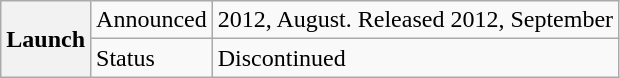<table class="wikitable">
<tr>
<th rowspan="2">Launch</th>
<td>Announced</td>
<td>2012, August. Released 2012, September</td>
</tr>
<tr>
<td>Status</td>
<td>Discontinued</td>
</tr>
</table>
